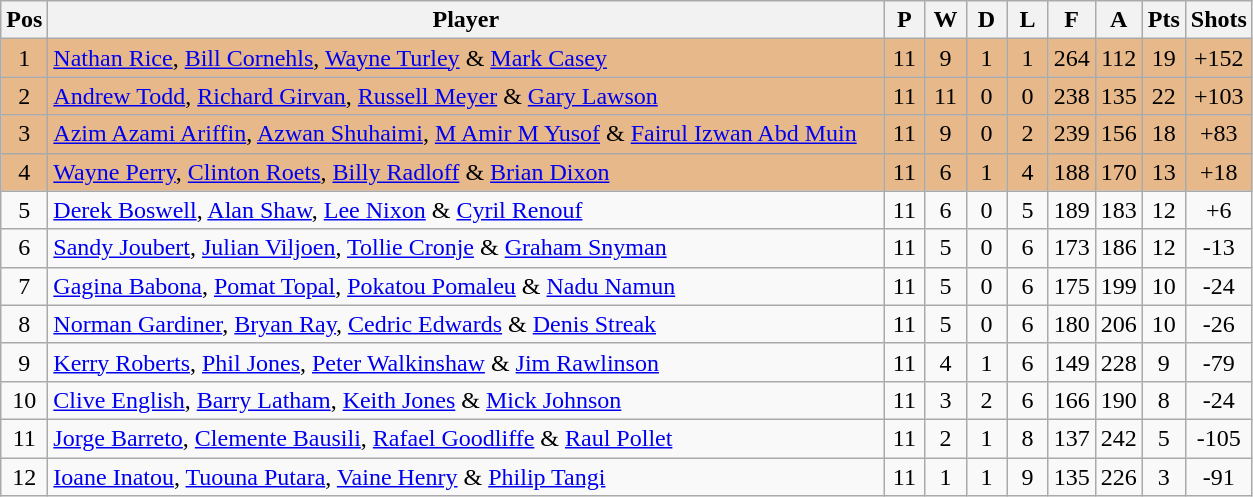<table class="wikitable" style="font-size: 100%">
<tr>
<th width=20>Pos</th>
<th width=550>Player</th>
<th width=20>P</th>
<th width=20>W</th>
<th width=20>D</th>
<th width=20>L</th>
<th width=20>F</th>
<th width=20>A</th>
<th width=20>Pts</th>
<th width=20>Shots</th>
</tr>
<tr align=center style="background: #E6B88A;">
<td>1</td>
<td align="left"> <a href='#'>Nathan Rice</a>, <a href='#'>Bill Cornehls</a>, <a href='#'>Wayne Turley</a> & <a href='#'>Mark Casey</a></td>
<td>11</td>
<td>9</td>
<td>1</td>
<td>1</td>
<td>264</td>
<td>112</td>
<td>19</td>
<td>+152</td>
</tr>
<tr align=center style="background: #E6B88A;">
<td>2</td>
<td align="left"> <a href='#'>Andrew Todd</a>, <a href='#'>Richard Girvan</a>, <a href='#'>Russell Meyer</a> & <a href='#'>Gary Lawson</a></td>
<td>11</td>
<td>11</td>
<td>0</td>
<td>0</td>
<td>238</td>
<td>135</td>
<td>22</td>
<td>+103</td>
</tr>
<tr align=center style="background: #E6B88A;">
<td>3</td>
<td align="left"> <a href='#'>Azim Azami Ariffin</a>, <a href='#'>Azwan Shuhaimi</a>, <a href='#'>M Amir M Yusof</a> & <a href='#'>Fairul Izwan Abd Muin</a></td>
<td>11</td>
<td>9</td>
<td>0</td>
<td>2</td>
<td>239</td>
<td>156</td>
<td>18</td>
<td>+83</td>
</tr>
<tr align=center style="background: #E6B88A;">
<td>4</td>
<td align="left"> <a href='#'>Wayne Perry</a>, <a href='#'>Clinton Roets</a>, <a href='#'>Billy Radloff</a> & <a href='#'>Brian Dixon</a></td>
<td>11</td>
<td>6</td>
<td>1</td>
<td>4</td>
<td>188</td>
<td>170</td>
<td>13</td>
<td>+18</td>
</tr>
<tr align=center>
<td>5</td>
<td align="left"> <a href='#'>Derek Boswell</a>, <a href='#'>Alan Shaw</a>, <a href='#'>Lee Nixon</a> & <a href='#'>Cyril Renouf</a></td>
<td>11</td>
<td>6</td>
<td>0</td>
<td>5</td>
<td>189</td>
<td>183</td>
<td>12</td>
<td>+6</td>
</tr>
<tr align=center>
<td>6</td>
<td align="left"> <a href='#'>Sandy Joubert</a>, <a href='#'>Julian Viljoen</a>, <a href='#'>Tollie Cronje</a> & <a href='#'>Graham Snyman</a></td>
<td>11</td>
<td>5</td>
<td>0</td>
<td>6</td>
<td>173</td>
<td>186</td>
<td>12</td>
<td>-13</td>
</tr>
<tr align=center>
<td>7</td>
<td align="left"> <a href='#'>Gagina Babona</a>, <a href='#'>Pomat Topal</a>, <a href='#'>Pokatou Pomaleu</a> & <a href='#'>Nadu Namun</a></td>
<td>11</td>
<td>5</td>
<td>0</td>
<td>6</td>
<td>175</td>
<td>199</td>
<td>10</td>
<td>-24</td>
</tr>
<tr align=center>
<td>8</td>
<td align="left"> <a href='#'>Norman Gardiner</a>, <a href='#'>Bryan Ray</a>, <a href='#'>Cedric Edwards</a> & <a href='#'>Denis Streak</a></td>
<td>11</td>
<td>5</td>
<td>0</td>
<td>6</td>
<td>180</td>
<td>206</td>
<td>10</td>
<td>-26</td>
</tr>
<tr align=center>
<td>9</td>
<td align="left"> <a href='#'>Kerry Roberts</a>, <a href='#'>Phil Jones</a>, <a href='#'>Peter Walkinshaw</a> & <a href='#'>Jim Rawlinson</a></td>
<td>11</td>
<td>4</td>
<td>1</td>
<td>6</td>
<td>149</td>
<td>228</td>
<td>9</td>
<td>-79</td>
</tr>
<tr align=center>
<td>10</td>
<td align="left"> <a href='#'>Clive English</a>, <a href='#'>Barry Latham</a>, <a href='#'>Keith Jones</a> & <a href='#'>Mick Johnson</a></td>
<td>11</td>
<td>3</td>
<td>2</td>
<td>6</td>
<td>166</td>
<td>190</td>
<td>8</td>
<td>-24</td>
</tr>
<tr align=center>
<td>11</td>
<td align="left"> <a href='#'>Jorge Barreto</a>, <a href='#'>Clemente Bausili</a>, <a href='#'>Rafael Goodliffe</a> & <a href='#'>Raul Pollet</a></td>
<td>11</td>
<td>2</td>
<td>1</td>
<td>8</td>
<td>137</td>
<td>242</td>
<td>5</td>
<td>-105</td>
</tr>
<tr align=center>
<td>12</td>
<td align="left"> <a href='#'>Ioane Inatou</a>, <a href='#'>Tuouna Putara</a>, <a href='#'>Vaine Henry</a> & <a href='#'>Philip Tangi</a></td>
<td>11</td>
<td>1</td>
<td>1</td>
<td>9</td>
<td>135</td>
<td>226</td>
<td>3</td>
<td>-91</td>
</tr>
</table>
